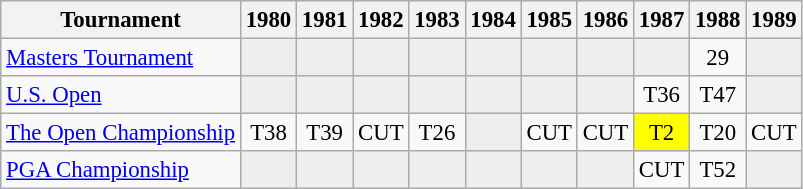<table class="wikitable" style="font-size:95%;text-align:center;">
<tr>
<th>Tournament</th>
<th>1980</th>
<th>1981</th>
<th>1982</th>
<th>1983</th>
<th>1984</th>
<th>1985</th>
<th>1986</th>
<th>1987</th>
<th>1988</th>
<th>1989</th>
</tr>
<tr>
<td align=left><a href='#'>Masters Tournament</a></td>
<td style="background:#eeeeee;"></td>
<td style="background:#eeeeee;"></td>
<td style="background:#eeeeee;"></td>
<td style="background:#eeeeee;"></td>
<td style="background:#eeeeee;"></td>
<td style="background:#eeeeee;"></td>
<td style="background:#eeeeee;"></td>
<td style="background:#eeeeee;"></td>
<td>29</td>
<td style="background:#eeeeee;"></td>
</tr>
<tr>
<td align=left><a href='#'>U.S. Open</a></td>
<td style="background:#eeeeee;"></td>
<td style="background:#eeeeee;"></td>
<td style="background:#eeeeee;"></td>
<td style="background:#eeeeee;"></td>
<td style="background:#eeeeee;"></td>
<td style="background:#eeeeee;"></td>
<td style="background:#eeeeee;"></td>
<td>T36</td>
<td>T47</td>
<td style="background:#eeeeee;"></td>
</tr>
<tr>
<td align=left><a href='#'>The Open Championship</a></td>
<td>T38</td>
<td>T39</td>
<td>CUT</td>
<td>T26</td>
<td style="background:#eeeeee;"></td>
<td>CUT</td>
<td>CUT</td>
<td style="background:yellow;">T2</td>
<td>T20</td>
<td>CUT</td>
</tr>
<tr>
<td align=left><a href='#'>PGA Championship</a></td>
<td style="background:#eeeeee;"></td>
<td style="background:#eeeeee;"></td>
<td style="background:#eeeeee;"></td>
<td style="background:#eeeeee;"></td>
<td style="background:#eeeeee;"></td>
<td style="background:#eeeeee;"></td>
<td style="background:#eeeeee;"></td>
<td>CUT</td>
<td>T52</td>
<td style="background:#eeeeee;"></td>
</tr>
</table>
